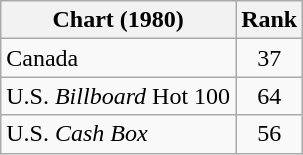<table class="wikitable sortable">
<tr>
<th align="left">Chart (1980)</th>
<th style="text-align:center;">Rank</th>
</tr>
<tr>
<td>Canada</td>
<td style="text-align:center;">37</td>
</tr>
<tr>
<td>U.S. <em>Billboard</em> Hot 100</td>
<td style="text-align:center;">64</td>
</tr>
<tr>
<td>U.S. <em>Cash Box</em></td>
<td style="text-align:center;">56</td>
</tr>
</table>
